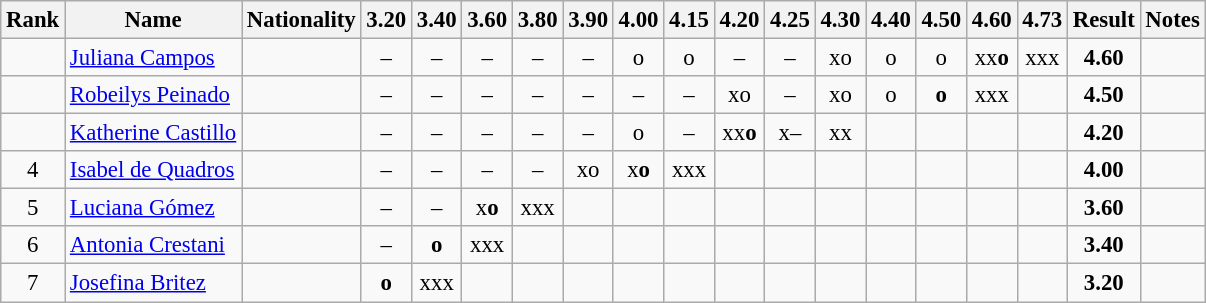<table class="wikitable sortable" style="text-align:center;font-size:95%">
<tr>
<th>Rank</th>
<th>Name</th>
<th>Nationality</th>
<th>3.20</th>
<th>3.40</th>
<th>3.60</th>
<th>3.80</th>
<th>3.90</th>
<th>4.00</th>
<th>4.15</th>
<th>4.20</th>
<th>4.25</th>
<th>4.30</th>
<th>4.40</th>
<th>4.50</th>
<th>4.60</th>
<th>4.73</th>
<th>Result</th>
<th>Notes</th>
</tr>
<tr>
<td></td>
<td align=left><a href='#'>Juliana Campos</a></td>
<td align=left></td>
<td>–</td>
<td>–</td>
<td>–</td>
<td>–</td>
<td>–</td>
<td>o</td>
<td>o</td>
<td>–</td>
<td>–</td>
<td>xo</td>
<td>o</td>
<td>o</td>
<td>xx<strong>o</strong></td>
<td>xxx</td>
<td><strong>4.60</strong></td>
<td></td>
</tr>
<tr>
<td></td>
<td align=left><a href='#'>Robeilys Peinado</a></td>
<td align=left></td>
<td>–</td>
<td>–</td>
<td>–</td>
<td>–</td>
<td>–</td>
<td>–</td>
<td>–</td>
<td>xo</td>
<td>–</td>
<td>xo</td>
<td>o</td>
<td><strong>o</strong></td>
<td>xxx</td>
<td></td>
<td><strong>4.50</strong></td>
<td></td>
</tr>
<tr>
<td></td>
<td align=left><a href='#'>Katherine Castillo</a></td>
<td align=left></td>
<td>–</td>
<td>–</td>
<td>–</td>
<td>–</td>
<td>–</td>
<td>o</td>
<td>–</td>
<td>xx<strong>o</strong></td>
<td>x–</td>
<td>xx</td>
<td></td>
<td></td>
<td></td>
<td></td>
<td><strong>4.20</strong></td>
<td></td>
</tr>
<tr>
<td>4</td>
<td align=left><a href='#'>Isabel de Quadros</a></td>
<td align=left></td>
<td>–</td>
<td>–</td>
<td>–</td>
<td>–</td>
<td>xo</td>
<td>x<strong>o</strong></td>
<td>xxx</td>
<td></td>
<td></td>
<td></td>
<td></td>
<td></td>
<td></td>
<td></td>
<td><strong>4.00</strong></td>
<td></td>
</tr>
<tr>
<td>5</td>
<td align=left><a href='#'>Luciana Gómez</a></td>
<td align=left></td>
<td>–</td>
<td>–</td>
<td>x<strong>o</strong></td>
<td>xxx</td>
<td></td>
<td></td>
<td></td>
<td></td>
<td></td>
<td></td>
<td></td>
<td></td>
<td></td>
<td></td>
<td><strong>3.60</strong></td>
<td></td>
</tr>
<tr>
<td>6</td>
<td align=left><a href='#'>Antonia Crestani</a></td>
<td align=left></td>
<td>–</td>
<td><strong>o</strong></td>
<td>xxx</td>
<td></td>
<td></td>
<td></td>
<td></td>
<td></td>
<td></td>
<td></td>
<td></td>
<td></td>
<td></td>
<td></td>
<td><strong>3.40</strong></td>
<td></td>
</tr>
<tr>
<td>7</td>
<td align=left><a href='#'>Josefina Britez</a></td>
<td align=left></td>
<td><strong>o</strong></td>
<td>xxx</td>
<td></td>
<td></td>
<td></td>
<td></td>
<td></td>
<td></td>
<td></td>
<td></td>
<td></td>
<td></td>
<td></td>
<td></td>
<td><strong>3.20</strong></td>
<td></td>
</tr>
</table>
